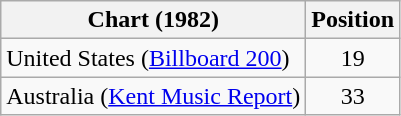<table class="wikitable">
<tr>
<th>Chart (1982)</th>
<th>Position</th>
</tr>
<tr>
<td>United States (<a href='#'>Billboard 200</a>)</td>
<td align="center">19</td>
</tr>
<tr>
<td>Australia (<a href='#'>Kent Music Report</a>)</td>
<td align="center">33</td>
</tr>
</table>
